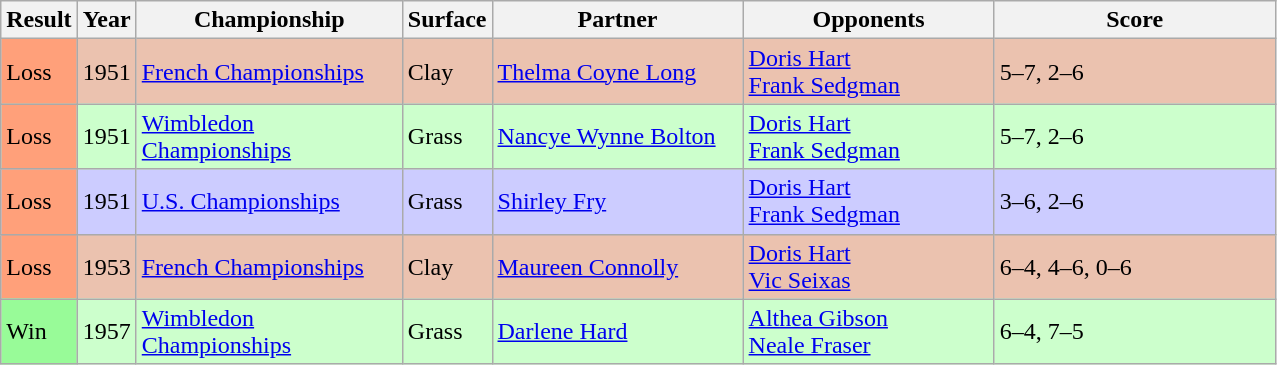<table class="sortable wikitable">
<tr>
<th style="width:40px">Result</th>
<th style="width:30px">Year</th>
<th style="width:170px">Championship</th>
<th style="width:50px">Surface</th>
<th style="width:160px">Partner</th>
<th style="width:160px">Opponents</th>
<th style="width:180px" class="unsortable">Score</th>
</tr>
<tr style="background:#ebc2af;">
<td style="background:#ffa07a;">Loss</td>
<td>1951</td>
<td><a href='#'>French Championships</a></td>
<td>Clay</td>
<td> <a href='#'>Thelma Coyne Long</a></td>
<td> <a href='#'>Doris Hart</a><br> <a href='#'>Frank Sedgman</a></td>
<td>5–7, 2–6</td>
</tr>
<tr style="background:#cfc;">
<td style="background:#ffa07a;">Loss</td>
<td>1951</td>
<td><a href='#'>Wimbledon Championships</a></td>
<td>Grass</td>
<td> <a href='#'>Nancye Wynne Bolton</a></td>
<td> <a href='#'>Doris Hart</a> <br>  <a href='#'>Frank Sedgman</a></td>
<td>5–7, 2–6</td>
</tr>
<tr style="background:#ccccff">
<td style="background:#ffa07a;">Loss</td>
<td>1951</td>
<td><a href='#'>U.S. Championships</a></td>
<td>Grass</td>
<td> <a href='#'>Shirley Fry</a></td>
<td> <a href='#'>Doris Hart</a> <br>  <a href='#'>Frank Sedgman</a></td>
<td>3–6, 2–6</td>
</tr>
<tr style="background:#ebc2af;">
<td style="background:#ffa07a;">Loss</td>
<td>1953</td>
<td><a href='#'>French Championships</a></td>
<td>Clay</td>
<td> <a href='#'>Maureen Connolly</a></td>
<td> <a href='#'>Doris Hart</a><br> <a href='#'>Vic Seixas</a></td>
<td>6–4, 4–6, 0–6</td>
</tr>
<tr style="background:#cfc;">
<td style="background:#98FB98">Win</td>
<td>1957</td>
<td><a href='#'>Wimbledon Championships</a></td>
<td>Grass</td>
<td> <a href='#'>Darlene Hard</a></td>
<td> <a href='#'>Althea Gibson</a> <br>  <a href='#'>Neale Fraser</a></td>
<td>6–4, 7–5</td>
</tr>
</table>
